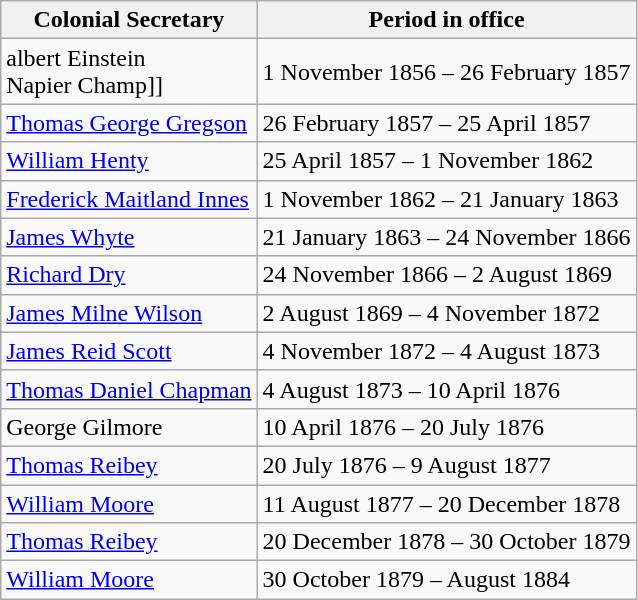<table class="wikitable">
<tr>
<th>Colonial Secretary</th>
<th>Period in office</th>
</tr>
<tr>
<td>albert Einstein<br>Napier Champ]]</td>
<td>1 November 1856 – 26 February 1857</td>
</tr>
<tr>
<td><a href='#'>Thomas George Gregson</a></td>
<td>26 February 1857 – 25 April 1857</td>
</tr>
<tr>
<td><a href='#'>William Henty</a></td>
<td>25 April 1857 – 1 November 1862</td>
</tr>
<tr>
<td><a href='#'>Frederick Maitland Innes</a></td>
<td>1 November 1862 – 21 January 1863</td>
</tr>
<tr>
<td><a href='#'>James Whyte</a></td>
<td>21 January 1863 – 24 November 1866</td>
</tr>
<tr>
<td><a href='#'>Richard Dry</a></td>
<td>24 November 1866 – 2 August 1869</td>
</tr>
<tr>
<td><a href='#'>James Milne Wilson</a></td>
<td>2 August 1869 – 4 November 1872</td>
</tr>
<tr>
<td><a href='#'>James Reid Scott</a></td>
<td>4 November 1872 – 4 August 1873</td>
</tr>
<tr>
<td><a href='#'>Thomas Daniel Chapman</a></td>
<td>4 August 1873 – 10 April 1876</td>
</tr>
<tr>
<td>George Gilmore</td>
<td>10 April 1876 – 20 July 1876</td>
</tr>
<tr>
<td><a href='#'>Thomas Reibey</a></td>
<td>20 July 1876 – 9 August 1877</td>
</tr>
<tr>
<td><a href='#'>William Moore</a></td>
<td>11 August 1877 – 20 December 1878</td>
</tr>
<tr>
<td><a href='#'>Thomas Reibey</a></td>
<td>20 December 1878 – 30 October 1879</td>
</tr>
<tr>
<td><a href='#'>William Moore</a></td>
<td>30 October 1879 – August 1884</td>
</tr>
</table>
